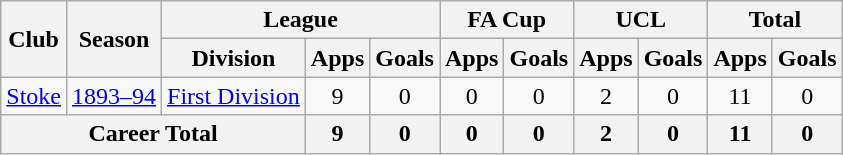<table class="wikitable" style="text-align: center;">
<tr>
<th rowspan="2">Club</th>
<th rowspan="2">Season</th>
<th colspan="3">League</th>
<th colspan="2">FA Cup</th>
<th colspan="2">UCL</th>
<th colspan="2">Total</th>
</tr>
<tr>
<th>Division</th>
<th>Apps</th>
<th>Goals</th>
<th>Apps</th>
<th>Goals</th>
<th>Apps</th>
<th>Goals</th>
<th>Apps</th>
<th>Goals</th>
</tr>
<tr>
<td><a href='#'>Stoke</a></td>
<td><a href='#'>1893–94</a></td>
<td><a href='#'>First Division</a></td>
<td>9</td>
<td>0</td>
<td>0</td>
<td>0</td>
<td>2</td>
<td>0</td>
<td>11</td>
<td>0</td>
</tr>
<tr>
<th colspan="3">Career Total</th>
<th>9</th>
<th>0</th>
<th>0</th>
<th>0</th>
<th>2</th>
<th>0</th>
<th>11</th>
<th>0</th>
</tr>
</table>
